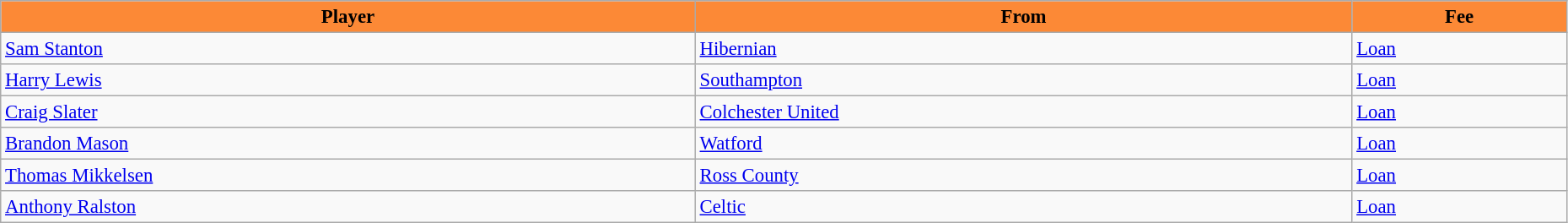<table class="wikitable" style="text-align:left; font-size:95%;width:98%;">
<tr>
<th style="background:#FC8936; color:black;">Player</th>
<th style="background:#FC8936; color:black;">From</th>
<th style="background:#FC8936; color:black;">Fee</th>
</tr>
<tr>
<td> <a href='#'>Sam Stanton</a></td>
<td> <a href='#'>Hibernian</a></td>
<td><a href='#'>Loan</a></td>
</tr>
<tr>
<td> <a href='#'>Harry Lewis</a></td>
<td> <a href='#'>Southampton</a></td>
<td><a href='#'>Loan</a></td>
</tr>
<tr>
<td> <a href='#'>Craig Slater</a></td>
<td> <a href='#'>Colchester United</a></td>
<td><a href='#'>Loan</a></td>
</tr>
<tr>
<td> <a href='#'>Brandon Mason</a></td>
<td> <a href='#'>Watford</a></td>
<td><a href='#'>Loan</a></td>
</tr>
<tr>
<td> <a href='#'>Thomas Mikkelsen</a></td>
<td> <a href='#'>Ross County</a></td>
<td><a href='#'>Loan</a></td>
</tr>
<tr>
<td> <a href='#'>Anthony Ralston</a></td>
<td> <a href='#'>Celtic</a></td>
<td><a href='#'>Loan</a></td>
</tr>
</table>
